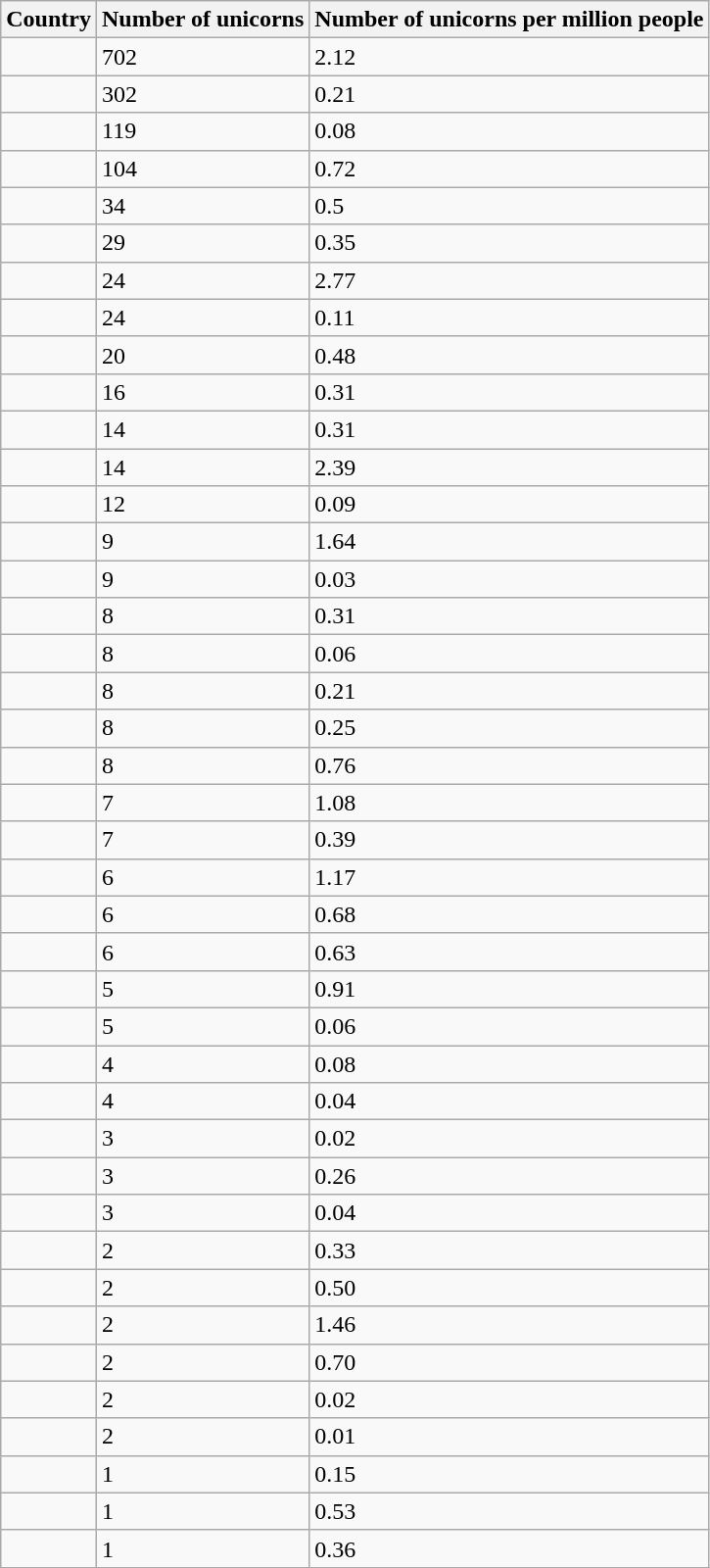<table class="wikitable sortable sticky-header static-row-numbers">
<tr>
<th>Country</th>
<th>Number of unicorns</th>
<th>Number of unicorns per million people</th>
</tr>
<tr>
<td align="left"></td>
<td>702</td>
<td>2.12</td>
</tr>
<tr>
<td align="left"></td>
<td>302</td>
<td>0.21</td>
</tr>
<tr>
<td align="left"></td>
<td>119</td>
<td>0.08</td>
</tr>
<tr>
<td align="left"></td>
<td>104</td>
<td>0.72</td>
</tr>
<tr>
<td align="left"></td>
<td>34</td>
<td>0.5</td>
</tr>
<tr>
<td align="left"></td>
<td>29</td>
<td>0.35</td>
</tr>
<tr>
<td align="left"></td>
<td>24</td>
<td>2.77</td>
</tr>
<tr>
<td align="left"></td>
<td>24</td>
<td>0.11</td>
</tr>
<tr>
<td align="left"></td>
<td>20</td>
<td>0.48</td>
</tr>
<tr>
<td align="left"></td>
<td>16</td>
<td>0.31</td>
</tr>
<tr>
<td align="left"></td>
<td>14</td>
<td>0.31</td>
</tr>
<tr>
<td align="left"></td>
<td>14</td>
<td>2.39</td>
</tr>
<tr>
<td align="left"></td>
<td>12</td>
<td>0.09</td>
</tr>
<tr>
<td></td>
<td>9</td>
<td>1.64</td>
</tr>
<tr>
<td align="left"></td>
<td>9</td>
<td>0.03</td>
</tr>
<tr>
<td align="left"></td>
<td>8</td>
<td>0.31</td>
</tr>
<tr>
<td align="left"></td>
<td>8</td>
<td>0.06</td>
</tr>
<tr>
<td align="left"></td>
<td>8</td>
<td>0.21</td>
</tr>
<tr>
<td></td>
<td>8</td>
<td>0.25</td>
</tr>
<tr>
<td align="left"></td>
<td>8</td>
<td>0.76</td>
</tr>
<tr>
<td align="left"></td>
<td>7</td>
<td>1.08</td>
</tr>
<tr>
<td align="left"></td>
<td>7</td>
<td>0.39</td>
</tr>
<tr>
<td align="left"></td>
<td>6</td>
<td>1.17</td>
</tr>
<tr>
<td align="left"></td>
<td>6</td>
<td>0.68</td>
</tr>
<tr>
<td align="left"></td>
<td>6</td>
<td>0.63</td>
</tr>
<tr>
<td align="left"></td>
<td>5</td>
<td>0.91</td>
</tr>
<tr>
<td align="left"></td>
<td>5</td>
<td>0.06</td>
</tr>
<tr>
<td align="left"></td>
<td>4</td>
<td>0.08</td>
</tr>
<tr>
<td align="left"></td>
<td>4</td>
<td>0.04</td>
</tr>
<tr>
<td align="left"></td>
<td>3</td>
<td>0.02</td>
</tr>
<tr>
<td align="left"></td>
<td>3</td>
<td>0.26</td>
</tr>
<tr>
<td align="left"></td>
<td>3</td>
<td>0.04</td>
</tr>
<tr>
<td align="left"></td>
<td>2</td>
<td>0.33</td>
</tr>
<tr>
<td align="left"></td>
<td>2</td>
<td>0.50</td>
</tr>
<tr>
<td align="left"></td>
<td>2</td>
<td>1.46</td>
</tr>
<tr>
<td align="left"></td>
<td>2</td>
<td>0.70</td>
</tr>
<tr>
<td align="left"></td>
<td>2</td>
<td>0.02</td>
</tr>
<tr>
<td align="left"></td>
<td>2</td>
<td>0.01</td>
</tr>
<tr>
<td align="left"></td>
<td>1</td>
<td>0.15</td>
</tr>
<tr>
<td></td>
<td>1</td>
<td>0.53</td>
</tr>
<tr>
<td></td>
<td>1</td>
<td>0.36</td>
</tr>
<tr>
</tr>
</table>
